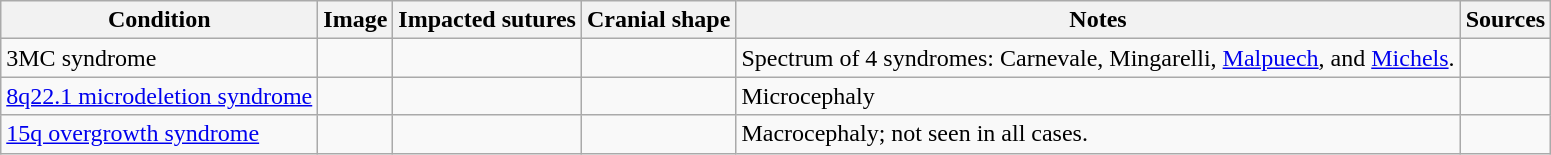<table class="wikitable sortable">
<tr>
<th>Condition</th>
<th>Image</th>
<th>Impacted sutures</th>
<th>Cranial shape</th>
<th>Notes</th>
<th>Sources</th>
</tr>
<tr>
<td>3MC syndrome</td>
<td></td>
<td></td>
<td></td>
<td>Spectrum of 4 syndromes: Carnevale, Mingarelli, <a href='#'>Malpuech</a>, and <a href='#'>Michels</a>.</td>
<td></td>
</tr>
<tr>
<td><a href='#'>8q22.1 microdeletion syndrome</a></td>
<td></td>
<td></td>
<td></td>
<td>Microcephaly</td>
<td></td>
</tr>
<tr>
<td><a href='#'>15q overgrowth syndrome</a></td>
<td></td>
<td></td>
<td></td>
<td>Macrocephaly; not seen in all cases.</td>
<td></td>
</tr>
</table>
